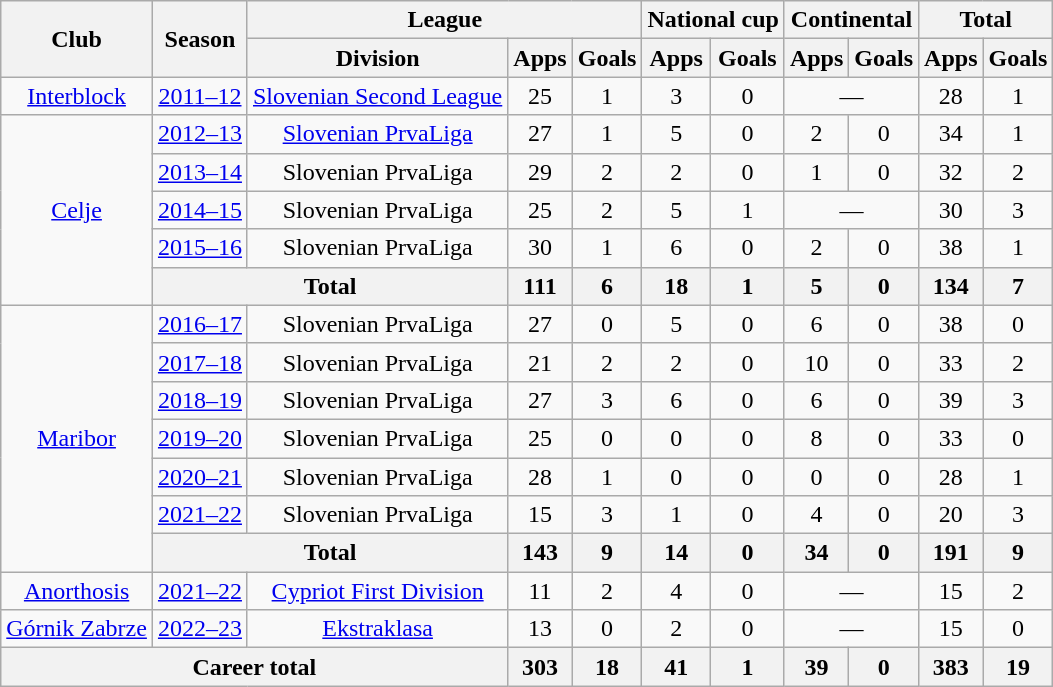<table class="wikitable" style="text-align:center">
<tr>
<th rowspan=2>Club</th>
<th rowspan=2>Season</th>
<th colspan=3>League</th>
<th colspan=2>National cup</th>
<th colspan=2>Continental</th>
<th colspan=2>Total</th>
</tr>
<tr>
<th>Division</th>
<th>Apps</th>
<th>Goals</th>
<th>Apps</th>
<th>Goals</th>
<th>Apps</th>
<th>Goals</th>
<th>Apps</th>
<th>Goals</th>
</tr>
<tr>
<td><a href='#'>Interblock</a></td>
<td><a href='#'>2011–12</a></td>
<td><a href='#'>Slovenian Second League</a></td>
<td>25</td>
<td>1</td>
<td>3</td>
<td>0</td>
<td colspan="2">—</td>
<td>28</td>
<td>1</td>
</tr>
<tr>
<td rowspan="5"><a href='#'>Celje</a></td>
<td><a href='#'>2012–13</a></td>
<td><a href='#'>Slovenian PrvaLiga</a></td>
<td>27</td>
<td>1</td>
<td>5</td>
<td>0</td>
<td>2</td>
<td>0</td>
<td>34</td>
<td>1</td>
</tr>
<tr>
<td><a href='#'>2013–14</a></td>
<td>Slovenian PrvaLiga</td>
<td>29</td>
<td>2</td>
<td>2</td>
<td>0</td>
<td>1</td>
<td>0</td>
<td>32</td>
<td>2</td>
</tr>
<tr>
<td><a href='#'>2014–15</a></td>
<td>Slovenian PrvaLiga</td>
<td>25</td>
<td>2</td>
<td>5</td>
<td>1</td>
<td colspan="2">—</td>
<td>30</td>
<td>3</td>
</tr>
<tr>
<td><a href='#'>2015–16</a></td>
<td>Slovenian PrvaLiga</td>
<td>30</td>
<td>1</td>
<td>6</td>
<td>0</td>
<td>2</td>
<td>0</td>
<td>38</td>
<td>1</td>
</tr>
<tr>
<th colspan="2">Total</th>
<th>111</th>
<th>6</th>
<th>18</th>
<th>1</th>
<th>5</th>
<th>0</th>
<th>134</th>
<th>7</th>
</tr>
<tr>
<td rowspan="7"><a href='#'>Maribor</a></td>
<td><a href='#'>2016–17</a></td>
<td>Slovenian PrvaLiga</td>
<td>27</td>
<td>0</td>
<td>5</td>
<td>0</td>
<td>6</td>
<td>0</td>
<td>38</td>
<td>0</td>
</tr>
<tr>
<td><a href='#'>2017–18</a></td>
<td>Slovenian PrvaLiga</td>
<td>21</td>
<td>2</td>
<td>2</td>
<td>0</td>
<td>10</td>
<td>0</td>
<td>33</td>
<td>2</td>
</tr>
<tr>
<td><a href='#'>2018–19</a></td>
<td>Slovenian PrvaLiga</td>
<td>27</td>
<td>3</td>
<td>6</td>
<td>0</td>
<td>6</td>
<td>0</td>
<td>39</td>
<td>3</td>
</tr>
<tr>
<td><a href='#'>2019–20</a></td>
<td>Slovenian PrvaLiga</td>
<td>25</td>
<td>0</td>
<td>0</td>
<td>0</td>
<td>8</td>
<td>0</td>
<td>33</td>
<td>0</td>
</tr>
<tr>
<td><a href='#'>2020–21</a></td>
<td>Slovenian PrvaLiga</td>
<td>28</td>
<td>1</td>
<td>0</td>
<td>0</td>
<td>0</td>
<td>0</td>
<td>28</td>
<td>1</td>
</tr>
<tr>
<td><a href='#'>2021–22</a></td>
<td>Slovenian PrvaLiga</td>
<td>15</td>
<td>3</td>
<td>1</td>
<td>0</td>
<td>4</td>
<td>0</td>
<td>20</td>
<td>3</td>
</tr>
<tr>
<th colspan="2">Total</th>
<th>143</th>
<th>9</th>
<th>14</th>
<th>0</th>
<th>34</th>
<th>0</th>
<th>191</th>
<th>9</th>
</tr>
<tr>
<td><a href='#'>Anorthosis</a></td>
<td><a href='#'>2021–22</a></td>
<td><a href='#'>Cypriot First Division</a></td>
<td>11</td>
<td>2</td>
<td>4</td>
<td>0</td>
<td colspan="2">—</td>
<td>15</td>
<td>2</td>
</tr>
<tr>
<td><a href='#'>Górnik Zabrze</a></td>
<td><a href='#'>2022–23</a></td>
<td><a href='#'>Ekstraklasa</a></td>
<td>13</td>
<td>0</td>
<td>2</td>
<td>0</td>
<td colspan="2">—</td>
<td>15</td>
<td>0</td>
</tr>
<tr>
<th colspan="3">Career total</th>
<th>303</th>
<th>18</th>
<th>41</th>
<th>1</th>
<th>39</th>
<th>0</th>
<th>383</th>
<th>19</th>
</tr>
</table>
